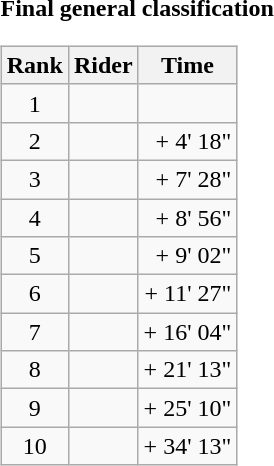<table>
<tr>
<td><strong>Final general classification</strong><br><table class="wikitable">
<tr>
<th scope="col">Rank</th>
<th scope="col">Rider</th>
<th scope="col">Time</th>
</tr>
<tr>
<td style="text-align:center;">1</td>
<td></td>
<td style="text-align:right;"></td>
</tr>
<tr>
<td style="text-align:center;">2</td>
<td></td>
<td style="text-align:right;">+ 4' 18"</td>
</tr>
<tr>
<td style="text-align:center;">3</td>
<td></td>
<td style="text-align:right;">+ 7' 28"</td>
</tr>
<tr>
<td style="text-align:center;">4</td>
<td></td>
<td style="text-align:right;">+ 8' 56"</td>
</tr>
<tr>
<td style="text-align:center;">5</td>
<td></td>
<td style="text-align:right;">+ 9' 02"</td>
</tr>
<tr>
<td style="text-align:center;">6</td>
<td></td>
<td style="text-align:right;">+ 11' 27"</td>
</tr>
<tr>
<td style="text-align:center;">7</td>
<td></td>
<td style="text-align:right;">+ 16' 04"</td>
</tr>
<tr>
<td style="text-align:center;">8</td>
<td></td>
<td style="text-align:right;">+ 21' 13"</td>
</tr>
<tr>
<td style="text-align:center;">9</td>
<td></td>
<td style="text-align:right;">+ 25' 10"</td>
</tr>
<tr>
<td style="text-align:center;">10</td>
<td></td>
<td style="text-align:right;">+ 34' 13"</td>
</tr>
</table>
</td>
</tr>
</table>
